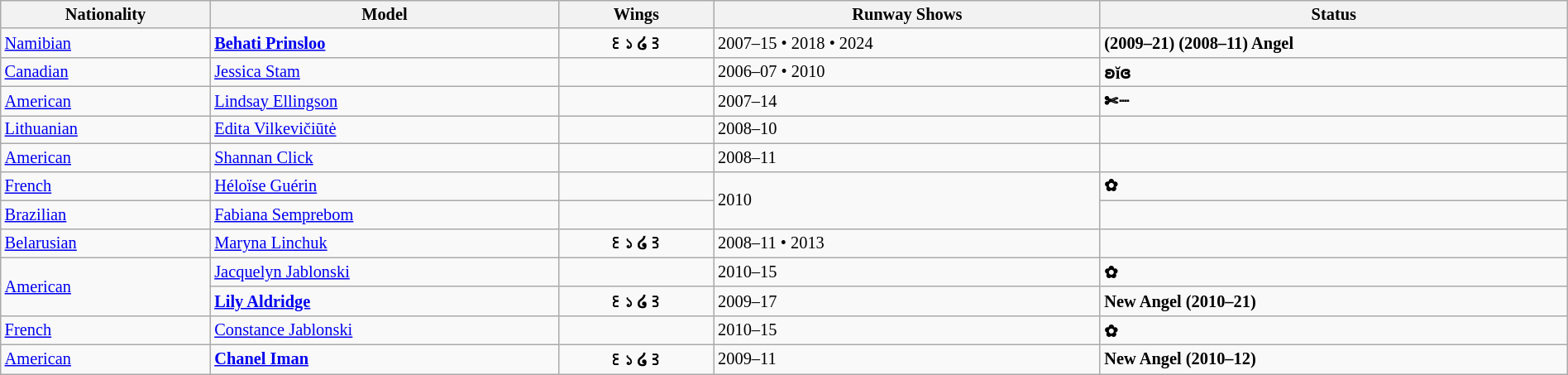<table class="sortable wikitable"  style="font-size:85%; width:100%;">
<tr>
<th style="text-align:center;">Nationality</th>
<th style="text-align:center;">Model</th>
<th style="text-align:center;">Wings</th>
<th style="text-align:center;">Runway Shows</th>
<th style="text-align:center;">Status</th>
</tr>
<tr>
<td> <a href='#'>Namibian</a></td>
<td><strong><a href='#'>Behati Prinsloo</a></strong></td>
<td align="center"><strong>꒰১ ໒꒱</strong></td>
<td>2007–15 • 2018 • 2024</td>
<td><strong> (2009–21) </strong> <strong>(2008–11) Angel</strong></td>
</tr>
<tr>
<td> <a href='#'>Canadian</a></td>
<td><a href='#'>Jessica Stam</a></td>
<td></td>
<td>2006–07 • 2010</td>
<td><strong>ʚĭɞ</strong></td>
</tr>
<tr>
<td> <a href='#'>American</a></td>
<td><a href='#'>Lindsay Ellingson</a></td>
<td></td>
<td>2007–14</td>
<td><strong>✄┈</strong></td>
</tr>
<tr>
<td> <a href='#'>Lithuanian</a></td>
<td><a href='#'>Edita Vilkevičiūtė</a></td>
<td></td>
<td>2008–10</td>
<td></td>
</tr>
<tr>
<td> <a href='#'>American</a></td>
<td><a href='#'>Shannan Click</a></td>
<td></td>
<td>2008–11</td>
<td></td>
</tr>
<tr>
<td> <a href='#'>French</a></td>
<td><a href='#'>Héloïse Guérin</a></td>
<td></td>
<td rowspan="2">2010</td>
<td><strong>✿</strong></td>
</tr>
<tr>
<td> <a href='#'>Brazilian</a></td>
<td><a href='#'>Fabiana Semprebom</a></td>
<td></td>
<td></td>
</tr>
<tr>
<td> <a href='#'>Belarusian</a></td>
<td><a href='#'>Maryna Linchuk</a></td>
<td align="center"><strong>꒰১ ໒꒱</strong></td>
<td>2008–11 • 2013</td>
<td></td>
</tr>
<tr>
<td rowspan="2"> <a href='#'>American</a></td>
<td><a href='#'>Jacquelyn Jablonski</a></td>
<td></td>
<td>2010–15</td>
<td><strong>✿</strong></td>
</tr>
<tr>
<td><strong><a href='#'>Lily Aldridge</a></strong></td>
<td align="center"><strong>꒰১ ໒꒱</strong></td>
<td>2009–17</td>
<td><strong>New  Angel (2010–21)</strong></td>
</tr>
<tr>
<td> <a href='#'>French</a></td>
<td><a href='#'>Constance Jablonski</a></td>
<td></td>
<td>2010–15</td>
<td><strong>✿</strong></td>
</tr>
<tr>
<td> <a href='#'>American</a></td>
<td><strong><a href='#'>Chanel Iman</a></strong></td>
<td align="center"><strong>꒰১ ໒꒱</strong></td>
<td>2009–11</td>
<td><strong>New  Angel (2010–12)</strong></td>
</tr>
</table>
